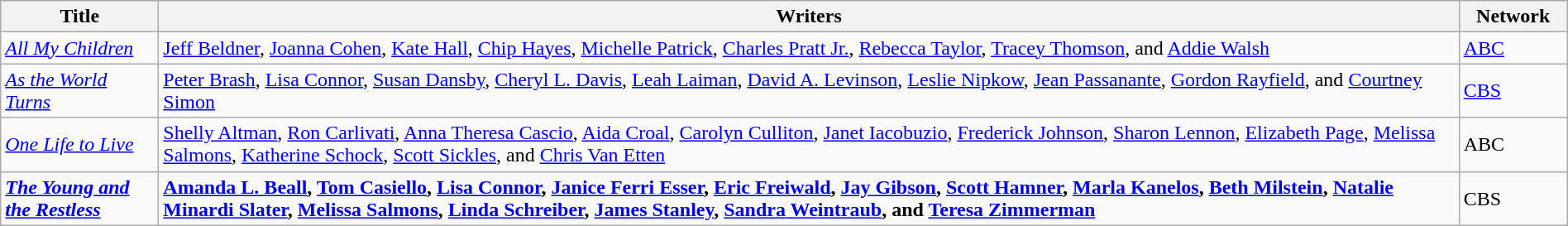<table class="wikitable" style="width:100%;">
<tr>
<th style="width:120px;">Title</th>
<th>Writers</th>
<th style="width:80px;">Network</th>
</tr>
<tr>
<td><em><a href='#'>All My Children</a></em></td>
<td><a href='#'>Jeff Beldner</a>, <a href='#'>Joanna Cohen</a>, <a href='#'>Kate Hall</a>, <a href='#'>Chip Hayes</a>, <a href='#'>Michelle Patrick</a>, <a href='#'>Charles Pratt Jr.</a>, <a href='#'>Rebecca Taylor</a>, <a href='#'>Tracey Thomson</a>, and <a href='#'>Addie Walsh</a></td>
<td><a href='#'>ABC</a></td>
</tr>
<tr>
<td><em><a href='#'>As the World Turns</a></em></td>
<td><a href='#'>Peter Brash</a>, <a href='#'>Lisa Connor</a>, <a href='#'>Susan Dansby</a>, <a href='#'>Cheryl L. Davis</a>, <a href='#'>Leah Laiman</a>, <a href='#'>David A. Levinson</a>, <a href='#'>Leslie Nipkow</a>, <a href='#'>Jean Passanante</a>, <a href='#'>Gordon Rayfield</a>, and <a href='#'>Courtney Simon</a></td>
<td><a href='#'>CBS</a></td>
</tr>
<tr>
<td><em><a href='#'>One Life to Live</a></em></td>
<td><a href='#'>Shelly Altman</a>, <a href='#'>Ron Carlivati</a>, <a href='#'>Anna Theresa Cascio</a>, <a href='#'>Aida Croal</a>, <a href='#'>Carolyn Culliton</a>, <a href='#'>Janet Iacobuzio</a>, <a href='#'>Frederick Johnson</a>, <a href='#'>Sharon Lennon</a>, <a href='#'>Elizabeth Page</a>, <a href='#'>Melissa Salmons</a>, <a href='#'>Katherine Schock</a>, <a href='#'>Scott Sickles</a>, and <a href='#'>Chris Van Etten</a></td>
<td>ABC</td>
</tr>
<tr>
<td><strong><em><a href='#'>The Young and the Restless</a></em></strong></td>
<td><strong><a href='#'>Amanda L. Beall</a>, <a href='#'>Tom Casiello</a>, <a href='#'>Lisa Connor</a>, <a href='#'>Janice Ferri Esser</a>, <a href='#'>Eric Freiwald</a>, <a href='#'>Jay Gibson</a>, <a href='#'>Scott Hamner</a>, <a href='#'>Marla Kanelos</a>, <a href='#'>Beth Milstein</a>, <a href='#'>Natalie Minardi Slater</a>, <a href='#'>Melissa Salmons</a>, <a href='#'>Linda Schreiber</a>, <a href='#'>James Stanley</a>, <a href='#'>Sandra Weintraub</a>, and <a href='#'>Teresa Zimmerman</a></strong></td>
<td>CBS</td>
</tr>
</table>
